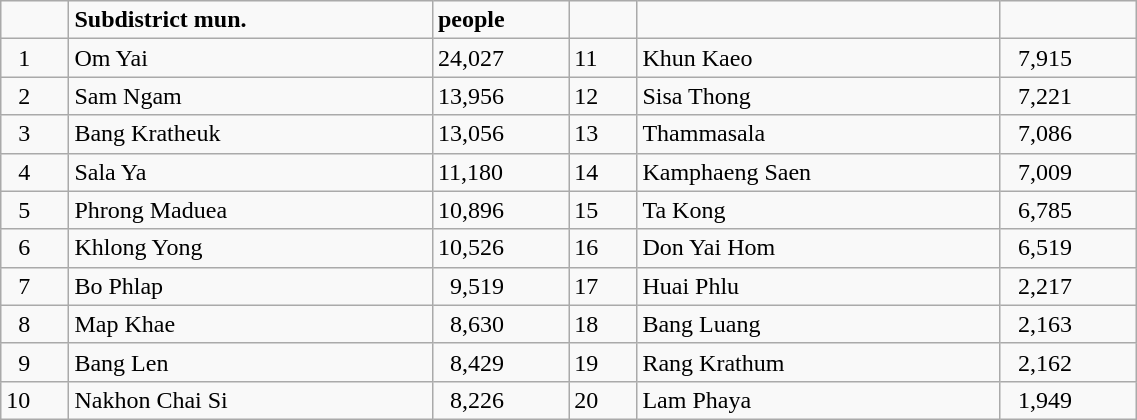<table class="wikitable" style= "width:60%;">
<tr>
<td scope="col" style="width:6%;"> </td>
<td scope="col" style="width:32%;"><strong>Subdistrict mun.</strong></td>
<td scope="col" style="width:12%;"><strong>people</strong></td>
<td scope="col" style="width:6%;"> </td>
<td scope="col" style="width:32%;"> </td>
<td scope="col" style="width:12%;"> </td>
</tr>
<tr>
<td scope="row">  1</td>
<td>Om Yai</td>
<td>24,027</td>
<td>11</td>
<td>Khun Kaeo</td>
<td>  7,915</td>
</tr>
<tr>
<td scope="row">  2</td>
<td>Sam Ngam</td>
<td>13,956</td>
<td>12</td>
<td>Sisa Thong</td>
<td>  7,221</td>
</tr>
<tr>
<td scope="row">  3</td>
<td>Bang Kratheuk</td>
<td>13,056</td>
<td>13</td>
<td>Thammasala</td>
<td>  7,086</td>
</tr>
<tr>
<td scope="row">  4</td>
<td>Sala Ya</td>
<td>11,180</td>
<td>14</td>
<td>Kamphaeng Saen</td>
<td>  7,009</td>
</tr>
<tr>
<td scope="row">  5</td>
<td>Phrong Maduea</td>
<td>10,896</td>
<td>15</td>
<td>Ta Kong</td>
<td>  6,785</td>
</tr>
<tr>
<td scope="row">  6</td>
<td>Khlong Yong</td>
<td>10,526</td>
<td>16</td>
<td>Don Yai Hom</td>
<td>  6,519</td>
</tr>
<tr>
<td scope="row">  7</td>
<td>Bo Phlap</td>
<td>  9,519</td>
<td>17</td>
<td>Huai Phlu</td>
<td>  2,217</td>
</tr>
<tr>
<td scope="row">  8</td>
<td>Map Khae</td>
<td>  8,630</td>
<td>18</td>
<td>Bang Luang</td>
<td>  2,163</td>
</tr>
<tr>
<td scope="row">  9</td>
<td>Bang Len</td>
<td>  8,429</td>
<td>19</td>
<td>Rang Krathum</td>
<td>  2,162</td>
</tr>
<tr>
<td scope="row">10</td>
<td>Nakhon Chai Si</td>
<td>  8,226</td>
<td>20</td>
<td>Lam Phaya</td>
<td>  1,949</td>
</tr>
</table>
